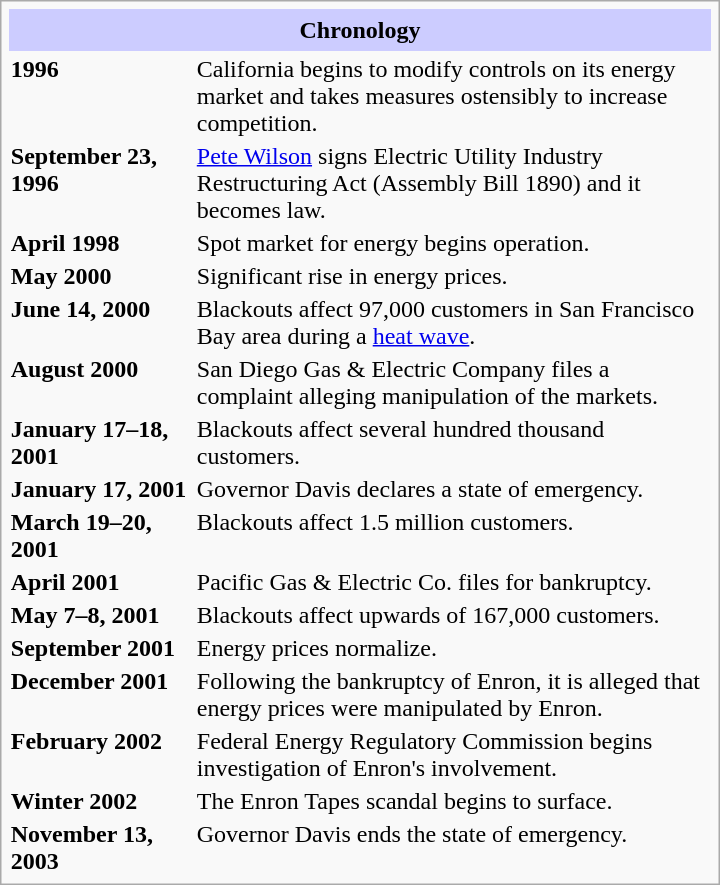<table class="infobox" style="width:30em;">
<tr>
<td colspan="2"  style="padding:0.3em; border-collapse:collapse; background:#ccf; text-align:center;"><strong>Chronology</strong></td>
</tr>
<tr>
<td width=120><strong>1996</strong></td>
<td>California begins to modify controls on its energy market and takes measures ostensibly to increase competition.</td>
</tr>
<tr>
<td><strong>September 23, 1996</strong></td>
<td><a href='#'>Pete Wilson</a> signs Electric Utility Industry Restructuring Act (Assembly Bill 1890) and it becomes law.</td>
</tr>
<tr>
<td><strong>April 1998</strong></td>
<td>Spot market for energy begins operation.</td>
</tr>
<tr>
<td><strong>May 2000</strong></td>
<td>Significant rise in energy prices.</td>
</tr>
<tr>
<td><strong>June 14, 2000</strong></td>
<td>Blackouts affect 97,000 customers in San Francisco Bay area during a <a href='#'>heat wave</a>.</td>
</tr>
<tr>
<td><strong>August 2000</strong></td>
<td>San Diego Gas & Electric Company files a complaint alleging manipulation of the markets.</td>
</tr>
<tr>
<td><strong>January 17–18, 2001</strong></td>
<td>Blackouts affect several hundred thousand customers.</td>
</tr>
<tr>
<td><strong>January 17, 2001</strong></td>
<td>Governor Davis declares a state of emergency.</td>
</tr>
<tr>
<td><strong>March 19–20, 2001</strong></td>
<td>Blackouts affect 1.5 million customers.</td>
</tr>
<tr>
<td><strong>April 2001</strong></td>
<td>Pacific Gas & Electric Co. files for bankruptcy.</td>
</tr>
<tr>
<td><strong>May 7–8, 2001</strong></td>
<td>Blackouts affect upwards of 167,000 customers.</td>
</tr>
<tr>
<td><strong>September 2001</strong></td>
<td>Energy prices normalize.</td>
</tr>
<tr>
<td><strong>December 2001</strong></td>
<td>Following the bankruptcy of Enron, it is alleged that energy prices were manipulated by Enron.</td>
</tr>
<tr>
<td><strong>February 2002</strong></td>
<td>Federal Energy Regulatory Commission begins investigation of Enron's involvement.</td>
</tr>
<tr>
<td><strong>Winter 2002</strong></td>
<td>The Enron Tapes scandal begins to surface.</td>
</tr>
<tr>
<td><strong>November 13, 2003</strong></td>
<td>Governor Davis ends the state of emergency.</td>
</tr>
</table>
